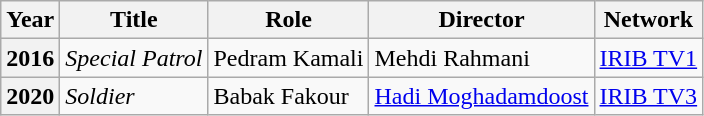<table class="wikitable plainrowheaders sortable"  style=font-size:100%>
<tr>
<th scope="col">Year</th>
<th scope="col">Title</th>
<th scope="col">Role</th>
<th scope="col">Director</th>
<th scope="col" class="unsortable">Network</th>
</tr>
<tr>
<th scope=row>2016</th>
<td><em>Special Patrol</em></td>
<td>Pedram Kamali</td>
<td>Mehdi Rahmani</td>
<td><a href='#'>IRIB TV1</a></td>
</tr>
<tr>
<th scope=row>2020</th>
<td><em>Soldier</em></td>
<td>Babak Fakour</td>
<td><a href='#'>Hadi Moghadamdoost</a></td>
<td><a href='#'>IRIB TV3</a></td>
</tr>
</table>
